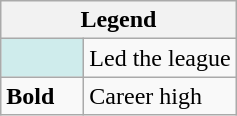<table class="wikitable">
<tr>
<th colspan="2">Legend</th>
</tr>
<tr>
<td style="background:#cfecec; width:3em;"></td>
<td>Led the league</td>
</tr>
<tr>
<td><strong>Bold</strong></td>
<td>Career high</td>
</tr>
</table>
